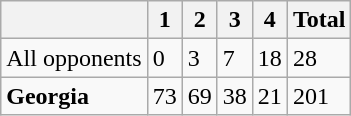<table class="wikitable">
<tr>
<th></th>
<th>1</th>
<th>2</th>
<th>3</th>
<th>4</th>
<th>Total</th>
</tr>
<tr>
<td>All opponents</td>
<td>0</td>
<td>3</td>
<td>7</td>
<td>18</td>
<td>28</td>
</tr>
<tr>
<td><strong>Georgia</strong></td>
<td>73</td>
<td>69</td>
<td>38</td>
<td>21</td>
<td>201</td>
</tr>
</table>
